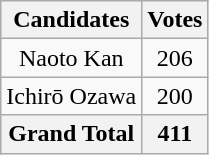<table class="wikitable" style="text-align: center;">
<tr>
<th>Candidates</th>
<th>Votes</th>
</tr>
<tr>
<td>Naoto Kan </td>
<td>206</td>
</tr>
<tr>
<td>Ichirō Ozawa</td>
<td>200</td>
</tr>
<tr>
<th>Grand Total</th>
<th>411</th>
</tr>
</table>
